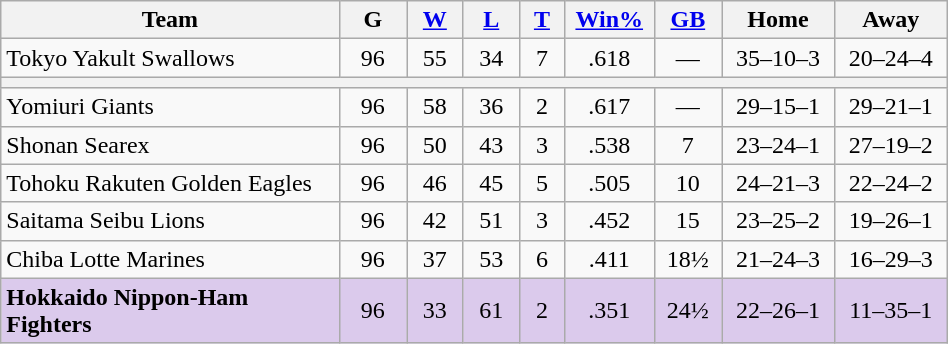<table class="wikitable" width="50%" style="text-align:center;">
<tr>
<th width="30%">Team</th>
<th width="6%">G</th>
<th width="5%"><a href='#'>W</a></th>
<th width="5%"><a href='#'>L</a></th>
<th width="4%"><a href='#'>T</a></th>
<th width="6%"><a href='#'>Win%</a></th>
<th width="6%"><a href='#'>GB</a></th>
<th width="10%">Home</th>
<th width="10%">Away</th>
</tr>
<tr>
<td style="text-align:left;">Tokyo Yakult Swallows</td>
<td>96</td>
<td>55</td>
<td>34</td>
<td>7</td>
<td>.618</td>
<td>—</td>
<td>35–10–3</td>
<td>20–24–4</td>
</tr>
<tr>
<th colspan="9"></th>
</tr>
<tr>
<td style="text-align:left;">Yomiuri Giants</td>
<td>96</td>
<td>58</td>
<td>36</td>
<td>2</td>
<td>.617</td>
<td>—</td>
<td>29–15–1</td>
<td>29–21–1</td>
</tr>
<tr>
<td style="text-align:left;">Shonan Searex</td>
<td>96</td>
<td>50</td>
<td>43</td>
<td>3</td>
<td>.538</td>
<td>7</td>
<td>23–24–1</td>
<td>27–19–2</td>
</tr>
<tr>
<td style="text-align:left;">Tohoku Rakuten Golden Eagles</td>
<td>96</td>
<td>46</td>
<td>45</td>
<td>5</td>
<td>.505</td>
<td>10</td>
<td>24–21–3</td>
<td>22–24–2</td>
</tr>
<tr>
<td style="text-align:left;">Saitama Seibu Lions</td>
<td>96</td>
<td>42</td>
<td>51</td>
<td>3</td>
<td>.452</td>
<td>15</td>
<td>23–25–2</td>
<td>19–26–1</td>
</tr>
<tr>
<td style="text-align:left;">Chiba Lotte Marines</td>
<td>96</td>
<td>37</td>
<td>53</td>
<td>6</td>
<td>.411</td>
<td>18½</td>
<td>21–24–3</td>
<td>16–29–3</td>
</tr>
<tr style="background: #dbcaec">
<td style="text-align:left;"><strong>Hokkaido Nippon-Ham Fighters</strong></td>
<td>96</td>
<td>33</td>
<td>61</td>
<td>2</td>
<td>.351</td>
<td>24½</td>
<td>22–26–1</td>
<td>11–35–1</td>
</tr>
</table>
